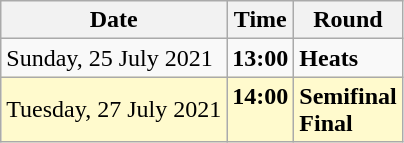<table class="wikitable">
<tr>
<th>Date</th>
<th>Time</th>
<th>Round</th>
</tr>
<tr>
<td>Sunday, 25 July 2021</td>
<td><strong>13:00</strong></td>
<td><strong>Heats</strong></td>
</tr>
<tr style=background:lemonchiffon>
<td>Tuesday, 27 July 2021</td>
<td><strong>14:00</strong><br> </td>
<td><strong>Semifinal</strong><br><strong>Final</strong></td>
</tr>
</table>
